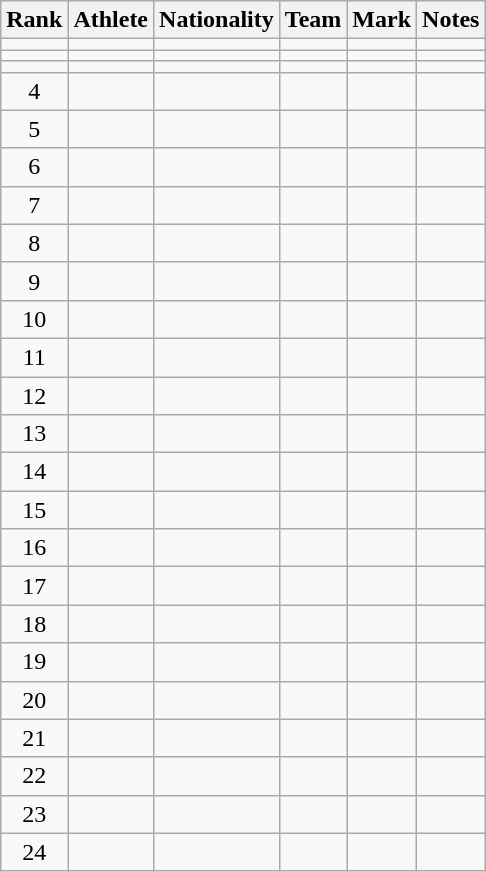<table class="wikitable sortable plainrowheaders" style="text-align:center">
<tr>
<th scope="col">Rank</th>
<th scope="col">Athlete</th>
<th scope="col">Nationality</th>
<th scope="col">Team</th>
<th scope="col">Mark</th>
<th scope="col">Notes</th>
</tr>
<tr>
<td></td>
<td align=left></td>
<td align=left></td>
<td></td>
<td></td>
<td></td>
</tr>
<tr>
<td></td>
<td align=left></td>
<td align=left></td>
<td></td>
<td></td>
<td></td>
</tr>
<tr>
<td></td>
<td align=left></td>
<td align=left></td>
<td></td>
<td></td>
<td></td>
</tr>
<tr>
<td>4</td>
<td align=left></td>
<td align=left></td>
<td></td>
<td></td>
<td></td>
</tr>
<tr>
<td>5</td>
<td align=left></td>
<td align=left></td>
<td></td>
<td></td>
<td></td>
</tr>
<tr>
<td>6</td>
<td align=left></td>
<td align=left></td>
<td></td>
<td></td>
<td></td>
</tr>
<tr>
<td>7</td>
<td align=left></td>
<td align=left></td>
<td></td>
<td></td>
<td></td>
</tr>
<tr>
<td>8</td>
<td align=left></td>
<td align=left></td>
<td></td>
<td></td>
<td></td>
</tr>
<tr>
<td>9</td>
<td align=left></td>
<td align=left></td>
<td></td>
<td></td>
<td></td>
</tr>
<tr>
<td>10</td>
<td align=left></td>
<td align=left></td>
<td></td>
<td></td>
<td></td>
</tr>
<tr>
<td>11</td>
<td align=left></td>
<td align=left></td>
<td></td>
<td></td>
<td></td>
</tr>
<tr>
<td>12</td>
<td align=left></td>
<td align=left></td>
<td></td>
<td></td>
<td></td>
</tr>
<tr>
<td>13</td>
<td align=left></td>
<td align=left></td>
<td></td>
<td></td>
<td></td>
</tr>
<tr>
<td>14</td>
<td align=left></td>
<td align=left></td>
<td></td>
<td></td>
<td></td>
</tr>
<tr>
<td>15</td>
<td align=left></td>
<td align=left></td>
<td></td>
<td></td>
<td></td>
</tr>
<tr>
<td>16</td>
<td align=left></td>
<td align=left></td>
<td></td>
<td></td>
<td></td>
</tr>
<tr>
<td>17</td>
<td align=left></td>
<td align=left></td>
<td></td>
<td></td>
<td></td>
</tr>
<tr>
<td>18</td>
<td align=left></td>
<td align=left></td>
<td></td>
<td></td>
<td></td>
</tr>
<tr>
<td>19</td>
<td align=left></td>
<td align=left></td>
<td></td>
<td></td>
<td></td>
</tr>
<tr>
<td>20</td>
<td align=left></td>
<td align=left></td>
<td></td>
<td></td>
<td></td>
</tr>
<tr>
<td>21</td>
<td align=left></td>
<td align=left></td>
<td></td>
<td></td>
<td></td>
</tr>
<tr>
<td>22</td>
<td align=left></td>
<td align=left></td>
<td></td>
<td></td>
<td></td>
</tr>
<tr>
<td>23</td>
<td align=left></td>
<td align=left></td>
<td></td>
<td></td>
<td></td>
</tr>
<tr>
<td>24</td>
<td align=left></td>
<td align=left></td>
<td></td>
<td></td>
<td></td>
</tr>
</table>
